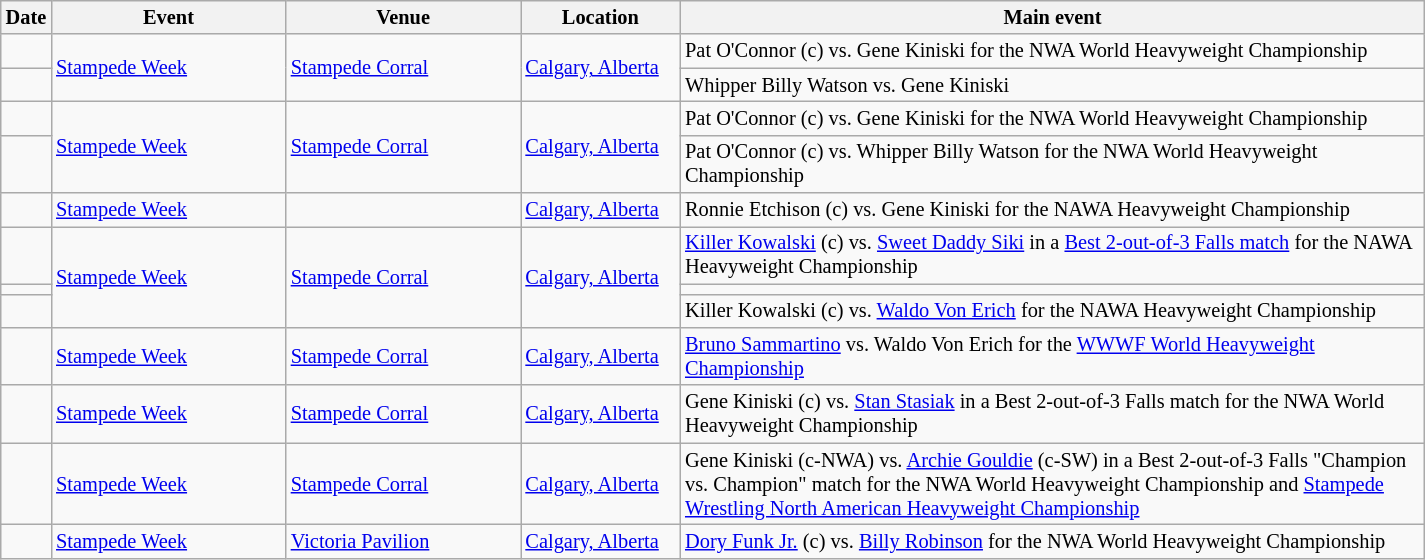<table class="sortable wikitable succession-box" style="font-size:85%;">
<tr>
<th scope="col" width="10">Date</th>
<th scope="col" width="150">Event</th>
<th scope="col" width="150">Venue</th>
<th scope="col" width="100">Location</th>
<th scope="col" width="490">Main event</th>
</tr>
<tr>
<td></td>
<td rowspan="2"><a href='#'>Stampede Week</a></td>
<td rowspan="2"><a href='#'>Stampede Corral</a></td>
<td rowspan="2"><a href='#'>Calgary, Alberta</a></td>
<td>Pat O'Connor (c) vs. Gene Kiniski for the NWA World Heavyweight Championship</td>
</tr>
<tr>
<td></td>
<td>Whipper Billy Watson vs. Gene Kiniski</td>
</tr>
<tr>
<td></td>
<td rowspan="2"><a href='#'>Stampede Week</a></td>
<td rowspan="2"><a href='#'>Stampede Corral</a></td>
<td rowspan="2"><a href='#'>Calgary, Alberta</a></td>
<td>Pat O'Connor (c) vs. Gene Kiniski for the NWA World Heavyweight Championship</td>
</tr>
<tr>
<td></td>
<td>Pat O'Connor (c) vs. Whipper Billy Watson for the NWA World Heavyweight Championship</td>
</tr>
<tr>
<td></td>
<td><a href='#'>Stampede Week</a></td>
<td></td>
<td><a href='#'>Calgary, Alberta</a></td>
<td>Ronnie Etchison (c) vs. Gene Kiniski for the NAWA Heavyweight Championship</td>
</tr>
<tr>
<td></td>
<td rowspan="3"><a href='#'>Stampede Week</a></td>
<td rowspan="3"><a href='#'>Stampede Corral</a></td>
<td rowspan="3"><a href='#'>Calgary, Alberta</a></td>
<td><a href='#'>Killer Kowalski</a> (c) vs. <a href='#'>Sweet Daddy Siki</a> in a <a href='#'>Best 2-out-of-3 Falls match</a> for the NAWA Heavyweight Championship</td>
</tr>
<tr>
<td></td>
<td></td>
</tr>
<tr>
<td></td>
<td>Killer Kowalski (c) vs. <a href='#'>Waldo Von Erich</a> for the NAWA Heavyweight Championship</td>
</tr>
<tr>
<td></td>
<td><a href='#'>Stampede Week</a></td>
<td><a href='#'>Stampede Corral</a></td>
<td><a href='#'>Calgary, Alberta</a></td>
<td><a href='#'>Bruno Sammartino</a> vs. Waldo Von Erich for the <a href='#'>WWWF World Heavyweight Championship</a></td>
</tr>
<tr>
<td></td>
<td><a href='#'>Stampede Week</a></td>
<td><a href='#'>Stampede Corral</a></td>
<td><a href='#'>Calgary, Alberta</a></td>
<td>Gene Kiniski (c) vs. <a href='#'>Stan Stasiak</a> in a Best 2-out-of-3 Falls match for the NWA World Heavyweight Championship</td>
</tr>
<tr>
<td></td>
<td><a href='#'>Stampede Week</a></td>
<td><a href='#'>Stampede Corral</a></td>
<td><a href='#'>Calgary, Alberta</a></td>
<td>Gene Kiniski (c-NWA) vs. <a href='#'>Archie Gouldie</a> (c-SW) in a Best 2-out-of-3 Falls "Champion vs. Champion" match for the NWA World Heavyweight Championship and <a href='#'>Stampede Wrestling North American Heavyweight Championship</a></td>
</tr>
<tr>
<td></td>
<td><a href='#'>Stampede Week</a></td>
<td><a href='#'>Victoria Pavilion</a></td>
<td><a href='#'>Calgary, Alberta</a></td>
<td><a href='#'>Dory Funk Jr.</a> (c) vs. <a href='#'>Billy Robinson</a> for the NWA World Heavyweight Championship</td>
</tr>
</table>
